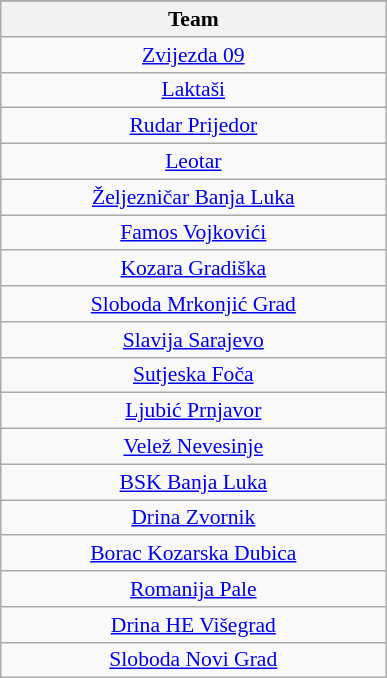<table class="wikitable sortable" style="margin-top:0; text-align:center; font-size:90%;">
<tr>
</tr>
<tr class="hintergrundfarbe5">
<th width="250px">Team</th>
</tr>
<tr>
<td><a href='#'>Zvijezda 09</a></td>
</tr>
<tr>
<td><a href='#'>Laktaši</a></td>
</tr>
<tr>
<td><a href='#'>Rudar Prijedor</a></td>
</tr>
<tr>
<td><a href='#'>Leotar</a></td>
</tr>
<tr>
<td><a href='#'>Željezničar Banja Luka</a></td>
</tr>
<tr>
<td><a href='#'>Famos Vojkovići</a></td>
</tr>
<tr>
<td><a href='#'>Kozara Gradiška</a></td>
</tr>
<tr>
<td><a href='#'>Sloboda Mrkonjić Grad</a></td>
</tr>
<tr>
<td><a href='#'>Slavija Sarajevo</a></td>
</tr>
<tr>
<td><a href='#'>Sutjeska Foča</a></td>
</tr>
<tr>
<td><a href='#'>Ljubić Prnjavor</a></td>
</tr>
<tr>
<td><a href='#'>Velež Nevesinje</a></td>
</tr>
<tr>
<td><a href='#'>BSK Banja Luka</a></td>
</tr>
<tr>
<td><a href='#'>Drina Zvornik</a></td>
</tr>
<tr>
<td><a href='#'>Borac Kozarska Dubica</a></td>
</tr>
<tr>
<td><a href='#'>Romanija Pale</a></td>
</tr>
<tr>
<td><a href='#'>Drina HE Višegrad</a></td>
</tr>
<tr>
<td><a href='#'>Sloboda Novi Grad</a></td>
</tr>
</table>
